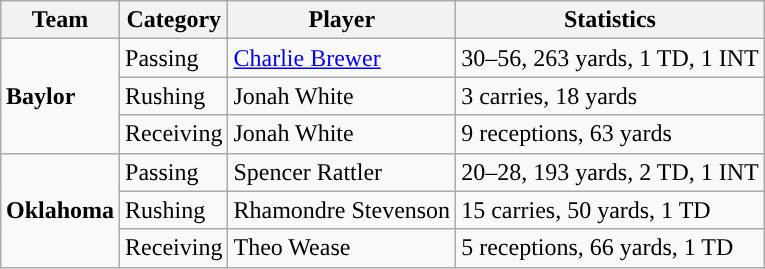<table class="wikitable" style="float: right;">
<tr>
<th>Team</th>
<th>Category</th>
<th>Player</th>
<th>Statistics</th>
</tr>
<tr>
<td rowspan=3><strong>Baylor</strong></td>
<td>Passing</td>
<td><a href='#'>Charlie Brewer</a></td>
<td>30–56, 263 yards, 1 TD, 1 INT</td>
</tr>
<tr>
<td>Rushing</td>
<td>Jonah White</td>
<td>3 carries, 18 yards</td>
</tr>
<tr>
<td>Receiving</td>
<td>Jonah White</td>
<td>9 receptions, 63 yards</td>
</tr>
<tr>
<td rowspan=3><strong>Oklahoma</strong></td>
<td>Passing</td>
<td>Spencer Rattler</td>
<td>20–28, 193 yards, 2 TD, 1 INT</td>
</tr>
<tr>
<td>Rushing</td>
<td>Rhamondre Stevenson</td>
<td>15 carries, 50 yards, 1 TD</td>
</tr>
<tr>
<td>Receiving</td>
<td>Theo Wease</td>
<td>5 receptions, 66 yards, 1 TD</td>
</tr>
</table>
